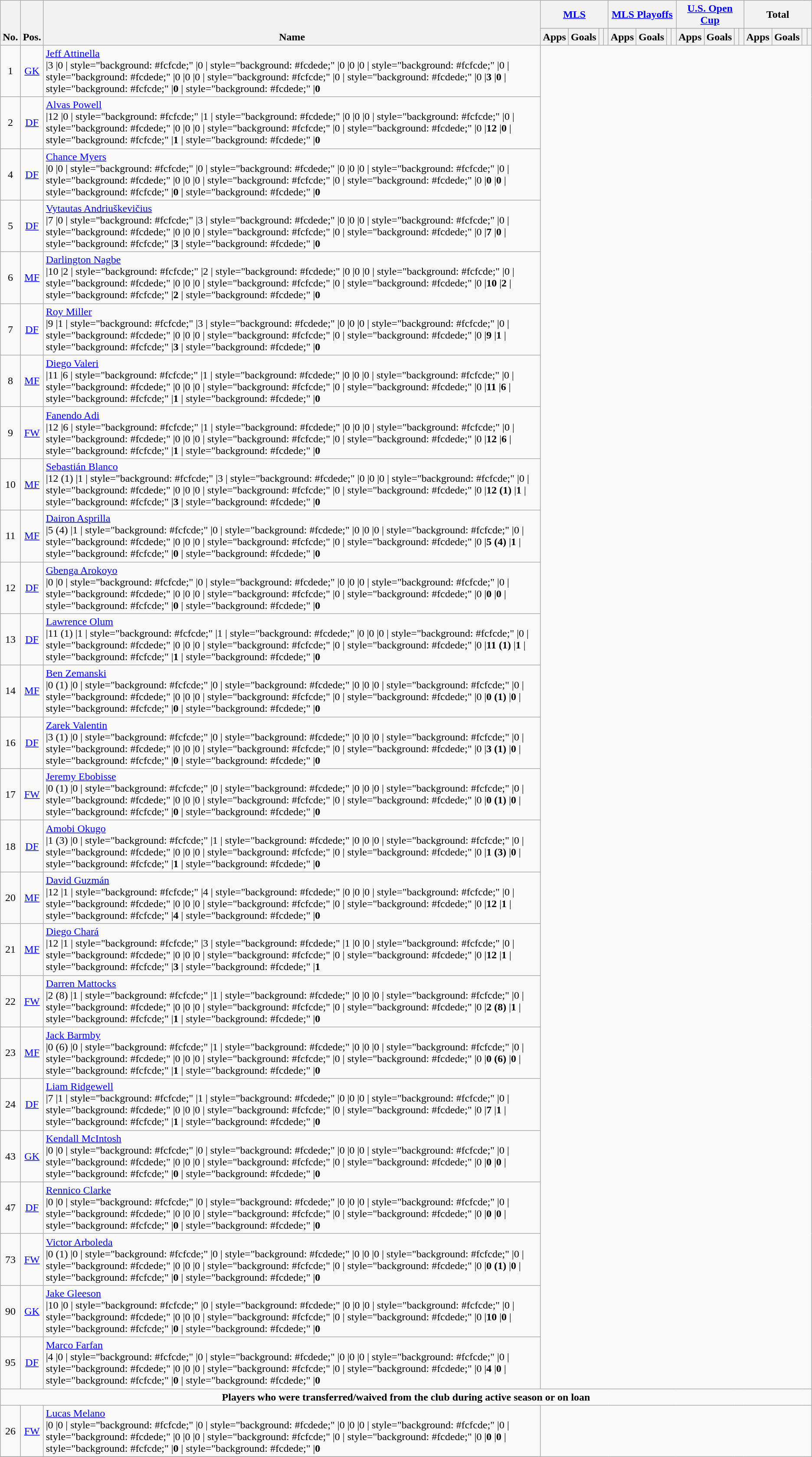<table class="wikitable" style="text-align:center">
<tr>
<th rowspan="2" style="vertical-align:bottom;">No.</th>
<th rowspan="2" style="vertical-align:bottom;">Pos.</th>
<th rowspan="2" style="vertical-align:bottom;">Name</th>
<th colspan="4" style="width:85px;"><a href='#'>MLS</a></th>
<th colspan="4" style="width:85px;"><a href='#'>MLS Playoffs</a></th>
<th colspan="4" style="width:85px;"><a href='#'>U.S. Open Cup</a></th>
<th colspan="4" style="width:85px;">Total</th>
</tr>
<tr>
<th>Apps</th>
<th>Goals</th>
<th></th>
<th></th>
<th>Apps</th>
<th>Goals</th>
<th></th>
<th></th>
<th>Apps</th>
<th>Goals</th>
<th></th>
<th></th>
<th>Apps</th>
<th>Goals</th>
<th></th>
<th></th>
</tr>
<tr>
<td>1</td>
<td><a href='#'>GK</a></td>
<td align="left"> <a href='#'>Jeff Attinella</a><br>                                        |3
                                       |0
 | style="background: #fcfcde;"      |0
    | style="background: #fcdede;"      |0
                                      |0
                                    |0
 | style="background: #fcfcde;"   |0
 | style="background: #fcdede;"      |0
                                       |0
                                      |0
 | style="background: #fcfcde;"     |0
 | style="background: #fcdede;"        |0
                                      |<strong>3</strong>
                                     |<strong>0</strong>
 | style="background: #fcfcde;"    |<strong>0</strong>
 | style="background: #fcdede;"       |<strong>0</strong></td>
</tr>
<tr>
<td>2</td>
<td><a href='#'>DF</a></td>
<td align="left"> <a href='#'>Alvas Powell</a><br>                                        |12
                                       |0
 | style="background: #fcfcde;"      |1
    | style="background: #fcdede;"      |0
                                      |0
                                    |0
 | style="background: #fcfcde;"   |0
 | style="background: #fcdede;"      |0
                                       |0
                                      |0
 | style="background: #fcfcde;"     |0
 | style="background: #fcdede;"        |0
                                      |<strong>12</strong>
                                     |<strong>0</strong>
 | style="background: #fcfcde;"    |<strong>1</strong>
 | style="background: #fcdede;"       |<strong>0</strong></td>
</tr>
<tr>
<td>4</td>
<td><a href='#'>DF</a></td>
<td align="left"> <a href='#'>Chance Myers</a><br>                                        |0
                                       |0
 | style="background: #fcfcde;"      |0
    | style="background: #fcdede;"      |0
                                      |0
                                    |0
 | style="background: #fcfcde;"   |0
 | style="background: #fcdede;"      |0
                                       |0
                                      |0
 | style="background: #fcfcde;"     |0
 | style="background: #fcdede;"        |0
                                      |<strong>0</strong>
                                     |<strong>0</strong>
 | style="background: #fcfcde;"    |<strong>0</strong>
 | style="background: #fcdede;"       |<strong>0</strong></td>
</tr>
<tr>
<td>5</td>
<td><a href='#'>DF</a></td>
<td align="left"> <a href='#'>Vytautas Andriuškevičius</a><br>                                        |7
                                       |0
 | style="background: #fcfcde;"      |3
    | style="background: #fcdede;"      |0
                                      |0
                                    |0
 | style="background: #fcfcde;"   |0
 | style="background: #fcdede;"      |0
                                       |0
                                      |0
 | style="background: #fcfcde;"     |0
 | style="background: #fcdede;"        |0
                                      |<strong>7</strong>
                                     |<strong>0</strong>
 | style="background: #fcfcde;"    |<strong>3</strong>
 | style="background: #fcdede;"       |<strong>0</strong></td>
</tr>
<tr>
<td>6</td>
<td><a href='#'>MF</a></td>
<td align="left"> <a href='#'>Darlington Nagbe</a><br>                                        |10
                                       |2
 | style="background: #fcfcde;"      |2
    | style="background: #fcdede;"      |0
                                      |0
                                    |0
 | style="background: #fcfcde;"   |0
 | style="background: #fcdede;"      |0
                                       |0
                                      |0
 | style="background: #fcfcde;"     |0
 | style="background: #fcdede;"        |0
                                      |<strong>10</strong>
                                     |<strong>2</strong>
 | style="background: #fcfcde;"    |<strong>2</strong>
 | style="background: #fcdede;"       |<strong>0</strong></td>
</tr>
<tr>
<td>7</td>
<td><a href='#'>DF</a></td>
<td align="left"> <a href='#'>Roy Miller</a><br>                                        |9
                                       |1
 | style="background: #fcfcde;"      |3
    | style="background: #fcdede;"      |0
                                      |0
                                    |0
 | style="background: #fcfcde;"   |0
 | style="background: #fcdede;"      |0
                                       |0
                                      |0
 | style="background: #fcfcde;"     |0
 | style="background: #fcdede;"        |0
                                      |<strong>9</strong>
                                     |<strong>1</strong>
 | style="background: #fcfcde;"    |<strong>3</strong>
 | style="background: #fcdede;"       |<strong>0</strong></td>
</tr>
<tr>
<td>8</td>
<td><a href='#'>MF</a></td>
<td align="left"> <a href='#'>Diego Valeri</a><br>                                        |11
                                       |6
 | style="background: #fcfcde;"      |1
    | style="background: #fcdede;"      |0
                                      |0
                                    |0
 | style="background: #fcfcde;"   |0
 | style="background: #fcdede;"      |0
                                       |0
                                      |0
 | style="background: #fcfcde;"     |0
 | style="background: #fcdede;"        |0
                                      |<strong>11</strong>
                                     |<strong>6</strong>
 | style="background: #fcfcde;"    |<strong>1</strong>
 | style="background: #fcdede;"       |<strong>0</strong></td>
</tr>
<tr>
<td>9</td>
<td><a href='#'>FW</a></td>
<td align="left"> <a href='#'>Fanendo Adi</a><br>                                        |12
                                       |6
 | style="background: #fcfcde;"      |1
    | style="background: #fcdede;"      |0
                                      |0
                                    |0
 | style="background: #fcfcde;"   |0
 | style="background: #fcdede;"      |0
                                       |0
                                      |0
 | style="background: #fcfcde;"     |0
 | style="background: #fcdede;"        |0
                                      |<strong>12</strong>
                                     |<strong>6</strong>
 | style="background: #fcfcde;"    |<strong>1</strong>
 | style="background: #fcdede;"       |<strong>0</strong></td>
</tr>
<tr>
<td>10</td>
<td><a href='#'>MF</a></td>
<td align="left"> <a href='#'>Sebastián Blanco</a><br>                                        |12 (1)
                                       |1
 | style="background: #fcfcde;"      |3
    | style="background: #fcdede;"      |0
                                      |0
                                    |0
 | style="background: #fcfcde;"   |0
 | style="background: #fcdede;"      |0
                                       |0
                                      |0
 | style="background: #fcfcde;"     |0
 | style="background: #fcdede;"        |0
                                      |<strong>12 (1)</strong>
                                     |<strong>1</strong>
 | style="background: #fcfcde;"    |<strong>3</strong>
 | style="background: #fcdede;"       |<strong>0</strong></td>
</tr>
<tr>
<td>11</td>
<td><a href='#'>MF</a></td>
<td align="left"> <a href='#'>Dairon Asprilla</a><br>                                        |5 (4)
                                       |1
 | style="background: #fcfcde;"      |0
    | style="background: #fcdede;"      |0
                                      |0
                                    |0
 | style="background: #fcfcde;"   |0
 | style="background: #fcdede;"      |0
                                       |0
                                      |0
 | style="background: #fcfcde;"     |0
 | style="background: #fcdede;"        |0
                                      |<strong>5 (4)</strong>
                                     |<strong>1</strong>
 | style="background: #fcfcde;"    |<strong>0</strong>
 | style="background: #fcdede;"       |<strong>0</strong></td>
</tr>
<tr>
<td>12</td>
<td><a href='#'>DF</a></td>
<td align="left"> <a href='#'>Gbenga Arokoyo</a><br>                                        |0
                                       |0
 | style="background: #fcfcde;"      |0
    | style="background: #fcdede;"      |0
                                      |0
                                    |0
 | style="background: #fcfcde;"   |0
 | style="background: #fcdede;"      |0
                                       |0
                                      |0
 | style="background: #fcfcde;"     |0
 | style="background: #fcdede;"        |0
                                      |<strong>0</strong>
                                     |<strong>0</strong>
 | style="background: #fcfcde;"    |<strong>0</strong>
 | style="background: #fcdede;"       |<strong>0</strong></td>
</tr>
<tr>
<td>13</td>
<td><a href='#'>DF</a></td>
<td align="left"> <a href='#'>Lawrence Olum</a><br>                                        |11 (1)
                                       |1
 | style="background: #fcfcde;"      |1
    | style="background: #fcdede;"      |0
                                      |0
                                    |0
 | style="background: #fcfcde;"   |0
 | style="background: #fcdede;"      |0
                                       |0
                                      |0
 | style="background: #fcfcde;"     |0
 | style="background: #fcdede;"        |0
                                      |<strong>11 (1)</strong>
                                     |<strong>1</strong>
 | style="background: #fcfcde;"    |<strong>1</strong>
 | style="background: #fcdede;"       |<strong>0</strong></td>
</tr>
<tr>
<td>14</td>
<td><a href='#'>MF</a></td>
<td align="left"> <a href='#'>Ben Zemanski</a><br>                                        |0 (1)
                                       |0
 | style="background: #fcfcde;"      |0
    | style="background: #fcdede;"      |0
                                      |0
                                    |0
 | style="background: #fcfcde;"   |0
 | style="background: #fcdede;"      |0
                                       |0
                                      |0
 | style="background: #fcfcde;"     |0
 | style="background: #fcdede;"        |0
                                      |<strong>0 (1)</strong>
                                     |<strong>0</strong>
 | style="background: #fcfcde;"    |<strong>0</strong>
 | style="background: #fcdede;"       |<strong>0</strong></td>
</tr>
<tr>
<td>16</td>
<td><a href='#'>DF</a></td>
<td align="left"> <a href='#'>Zarek Valentin</a><br>                                        |3 (1)
                                       |0
 | style="background: #fcfcde;"      |0
    | style="background: #fcdede;"      |0
                                      |0
                                    |0
 | style="background: #fcfcde;"   |0
 | style="background: #fcdede;"      |0
                                       |0
                                      |0
 | style="background: #fcfcde;"     |0
 | style="background: #fcdede;"        |0
                                      |<strong>3 (1)</strong>
                                     |<strong>0</strong>
 | style="background: #fcfcde;"    |<strong>0</strong>
 | style="background: #fcdede;"       |<strong>0</strong></td>
</tr>
<tr>
<td>17</td>
<td><a href='#'>FW</a></td>
<td align="left"> <a href='#'>Jeremy Ebobisse</a><br>                                        |0 (1)
                                       |0
 | style="background: #fcfcde;"      |0
    | style="background: #fcdede;"      |0
                                      |0
                                    |0
 | style="background: #fcfcde;"   |0
 | style="background: #fcdede;"      |0
                                       |0
                                      |0
 | style="background: #fcfcde;"     |0
 | style="background: #fcdede;"        |0
                                      |<strong>0 (1)</strong>
                                     |<strong>0</strong>
 | style="background: #fcfcde;"    |<strong>0</strong>
 | style="background: #fcdede;"       |<strong>0</strong></td>
</tr>
<tr>
<td>18</td>
<td><a href='#'>DF</a></td>
<td align="left"> <a href='#'>Amobi Okugo</a><br>                                        |1 (3)
                                       |0
 | style="background: #fcfcde;"      |1
    | style="background: #fcdede;"      |0
                                      |0
                                    |0
 | style="background: #fcfcde;"   |0
 | style="background: #fcdede;"      |0
                                       |0
                                      |0
 | style="background: #fcfcde;"     |0
 | style="background: #fcdede;"        |0
                                      |<strong>1 (3)</strong>
                                     |<strong>0</strong>
 | style="background: #fcfcde;"    |<strong>1</strong>
 | style="background: #fcdede;"       |<strong>0</strong></td>
</tr>
<tr>
<td>20</td>
<td><a href='#'>MF</a></td>
<td align="left"> <a href='#'>David Guzmán</a><br>                                        |12
                                       |1
 | style="background: #fcfcde;"      |4
    | style="background: #fcdede;"      |0
                                      |0
                                    |0
 | style="background: #fcfcde;"   |0
 | style="background: #fcdede;"      |0
                                       |0
                                      |0
 | style="background: #fcfcde;"     |0
 | style="background: #fcdede;"        |0
                                      |<strong>12</strong>
                                     |<strong>1</strong>
 | style="background: #fcfcde;"    |<strong>4</strong>
 | style="background: #fcdede;"       |<strong>0</strong></td>
</tr>
<tr>
<td>21</td>
<td><a href='#'>MF</a></td>
<td align="left"> <a href='#'>Diego Chará</a><br>                                        |12
                                       |1
 | style="background: #fcfcde;"      |3
    | style="background: #fcdede;"      |1
                                      |0
                                    |0
 | style="background: #fcfcde;"   |0
 | style="background: #fcdede;"      |0
                                       |0
                                      |0
 | style="background: #fcfcde;"     |0
 | style="background: #fcdede;"        |0
                                      |<strong>12</strong>
                                     |<strong>1</strong>
 | style="background: #fcfcde;"    |<strong>3</strong>
 | style="background: #fcdede;"       |<strong>1</strong></td>
</tr>
<tr>
<td>22</td>
<td><a href='#'>FW</a></td>
<td align="left"> <a href='#'>Darren Mattocks</a><br>                                        |2 (8)
                                       |1
 | style="background: #fcfcde;"      |1
    | style="background: #fcdede;"      |0
                                      |0
                                    |0
 | style="background: #fcfcde;"   |0
 | style="background: #fcdede;"      |0
                                       |0
                                      |0
 | style="background: #fcfcde;"     |0
 | style="background: #fcdede;"        |0
                                      |<strong>2 (8)</strong>
                                     |<strong>1</strong>
 | style="background: #fcfcde;"    |<strong>1</strong>
 | style="background: #fcdede;"       |<strong>0</strong></td>
</tr>
<tr>
<td>23</td>
<td><a href='#'>MF</a></td>
<td align="left"> <a href='#'>Jack Barmby</a><br>                                        |0 (6)
                                       |0
 | style="background: #fcfcde;"      |1
    | style="background: #fcdede;"      |0
                                      |0
                                    |0
 | style="background: #fcfcde;"   |0
 | style="background: #fcdede;"      |0
                                       |0
                                      |0
 | style="background: #fcfcde;"     |0
 | style="background: #fcdede;"        |0
                                      |<strong>0 (6)</strong>
                                     |<strong>0</strong>
 | style="background: #fcfcde;"    |<strong>1</strong>
 | style="background: #fcdede;"       |<strong>0</strong></td>
</tr>
<tr>
<td>24</td>
<td><a href='#'>DF</a></td>
<td align="left"> <a href='#'>Liam Ridgewell</a><br>                                        |7
                                       |1
 | style="background: #fcfcde;"      |1
    | style="background: #fcdede;"      |0
                                      |0
                                    |0
 | style="background: #fcfcde;"   |0
 | style="background: #fcdede;"      |0
                                       |0
                                      |0
 | style="background: #fcfcde;"     |0
 | style="background: #fcdede;"        |0
                                      |<strong>7</strong>
                                     |<strong>1</strong>
 | style="background: #fcfcde;"    |<strong>1</strong>
 | style="background: #fcdede;"       |<strong>0</strong></td>
</tr>
<tr>
<td>43</td>
<td><a href='#'>GK</a></td>
<td align="left"> <a href='#'>Kendall McIntosh</a><br>                                        |0
                                       |0
 | style="background: #fcfcde;"      |0
    | style="background: #fcdede;"      |0
                                      |0
                                    |0
 | style="background: #fcfcde;"   |0
 | style="background: #fcdede;"      |0
                                       |0
                                      |0
 | style="background: #fcfcde;"     |0
 | style="background: #fcdede;"        |0
                                      |<strong>0</strong>
                                     |<strong>0</strong>
 | style="background: #fcfcde;"    |<strong>0</strong>
 | style="background: #fcdede;"       |<strong>0</strong></td>
</tr>
<tr>
<td>47</td>
<td><a href='#'>DF</a></td>
<td align="left"> <a href='#'>Rennico Clarke</a><br>                                        |0
                                       |0
 | style="background: #fcfcde;"      |0
    | style="background: #fcdede;"      |0
                                      |0
                                    |0
 | style="background: #fcfcde;"   |0
 | style="background: #fcdede;"      |0
                                       |0
                                      |0
 | style="background: #fcfcde;"     |0
 | style="background: #fcdede;"        |0
                                      |<strong>0</strong>
                                     |<strong>0</strong>
 | style="background: #fcfcde;"    |<strong>0</strong>
 | style="background: #fcdede;"       |<strong>0</strong></td>
</tr>
<tr>
<td>73</td>
<td><a href='#'>FW</a></td>
<td align="left"> <a href='#'>Victor Arboleda</a><br>                                        |0 (1)
                                       |0
 | style="background: #fcfcde;"      |0
    | style="background: #fcdede;"      |0
                                      |0
                                    |0
 | style="background: #fcfcde;"   |0
 | style="background: #fcdede;"      |0
                                       |0
                                      |0
 | style="background: #fcfcde;"     |0
 | style="background: #fcdede;"        |0
                                      |<strong>0 (1)</strong>
                                     |<strong>0</strong>
 | style="background: #fcfcde;"    |<strong>0</strong>
 | style="background: #fcdede;"       |<strong>0</strong></td>
</tr>
<tr>
<td>90</td>
<td><a href='#'>GK</a></td>
<td align="left"> <a href='#'>Jake Gleeson</a><br>                                        |10
                                       |0
 | style="background: #fcfcde;"      |0
    | style="background: #fcdede;"      |0
                                      |0
                                    |0
 | style="background: #fcfcde;"   |0
 | style="background: #fcdede;"      |0
                                       |0
                                      |0
 | style="background: #fcfcde;"     |0
 | style="background: #fcdede;"        |0
                                      |<strong>10</strong>
                                     |<strong>0</strong>
 | style="background: #fcfcde;"    |<strong>0</strong>
 | style="background: #fcdede;"       |<strong>0</strong></td>
</tr>
<tr>
<td>95</td>
<td><a href='#'>DF</a></td>
<td align="left"> <a href='#'>Marco Farfan</a><br>                                        |4
                                       |0
 | style="background: #fcfcde;"      |0
    | style="background: #fcdede;"      |0
                                      |0
                                    |0
 | style="background: #fcfcde;"   |0
 | style="background: #fcdede;"      |0
                                       |0
                                      |0
 | style="background: #fcfcde;"     |0
 | style="background: #fcdede;"        |0
                                      |<strong>4</strong>
                                     |<strong>0</strong>
 | style="background: #fcfcde;"    |<strong>0</strong>
 | style="background: #fcdede;"       |<strong>0</strong></td>
</tr>
<tr>
<td colspan="23"><strong>Players who were transferred/waived from the club during active season or on loan</strong></td>
</tr>
<tr>
<td>26</td>
<td><a href='#'>FW</a></td>
<td align="left"> <a href='#'>Lucas Melano</a><br>                                        |0
                                       |0
 | style="background: #fcfcde;"      |0
    | style="background: #fcdede;"      |0
                                      |0
                                    |0
 | style="background: #fcfcde;"   |0
 | style="background: #fcdede;"      |0
                                       |0
                                      |0
 | style="background: #fcfcde;"     |0
 | style="background: #fcdede;"        |0
                                      |<strong>0</strong>
                                     |<strong>0</strong>
 | style="background: #fcfcde;"    |<strong>0</strong>
 | style="background: #fcdede;"       |<strong>0</strong></td>
</tr>
<tr>
</tr>
</table>
